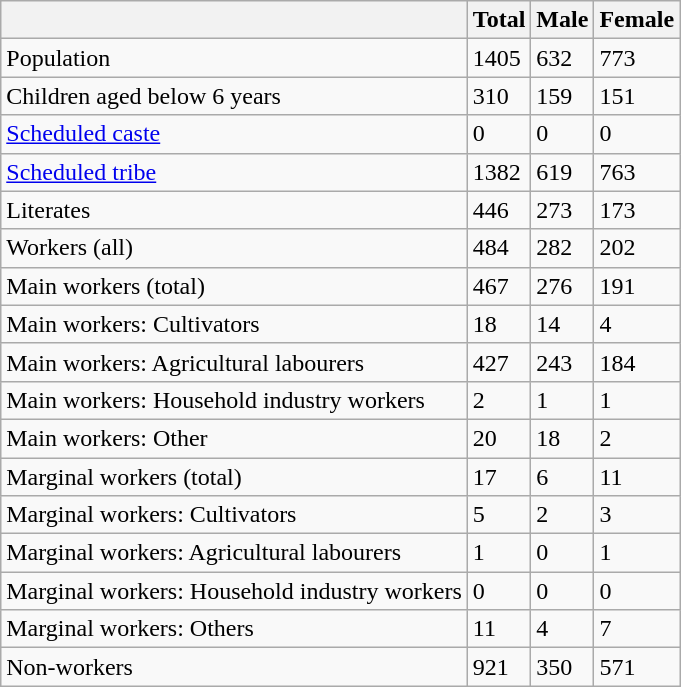<table class="wikitable sortable">
<tr>
<th></th>
<th>Total</th>
<th>Male</th>
<th>Female</th>
</tr>
<tr>
<td>Population</td>
<td>1405</td>
<td>632</td>
<td>773</td>
</tr>
<tr>
<td>Children aged below 6 years</td>
<td>310</td>
<td>159</td>
<td>151</td>
</tr>
<tr>
<td><a href='#'>Scheduled caste</a></td>
<td>0</td>
<td>0</td>
<td>0</td>
</tr>
<tr>
<td><a href='#'>Scheduled tribe</a></td>
<td>1382</td>
<td>619</td>
<td>763</td>
</tr>
<tr>
<td>Literates</td>
<td>446</td>
<td>273</td>
<td>173</td>
</tr>
<tr>
<td>Workers (all)</td>
<td>484</td>
<td>282</td>
<td>202</td>
</tr>
<tr>
<td>Main workers (total)</td>
<td>467</td>
<td>276</td>
<td>191</td>
</tr>
<tr>
<td>Main workers: Cultivators</td>
<td>18</td>
<td>14</td>
<td>4</td>
</tr>
<tr>
<td>Main workers: Agricultural labourers</td>
<td>427</td>
<td>243</td>
<td>184</td>
</tr>
<tr>
<td>Main workers: Household industry workers</td>
<td>2</td>
<td>1</td>
<td>1</td>
</tr>
<tr>
<td>Main workers: Other</td>
<td>20</td>
<td>18</td>
<td>2</td>
</tr>
<tr>
<td>Marginal workers (total)</td>
<td>17</td>
<td>6</td>
<td>11</td>
</tr>
<tr>
<td>Marginal workers: Cultivators</td>
<td>5</td>
<td>2</td>
<td>3</td>
</tr>
<tr>
<td>Marginal workers: Agricultural labourers</td>
<td>1</td>
<td>0</td>
<td>1</td>
</tr>
<tr>
<td>Marginal workers: Household industry workers</td>
<td>0</td>
<td>0</td>
<td>0</td>
</tr>
<tr>
<td>Marginal workers: Others</td>
<td>11</td>
<td>4</td>
<td>7</td>
</tr>
<tr>
<td>Non-workers</td>
<td>921</td>
<td>350</td>
<td>571</td>
</tr>
</table>
